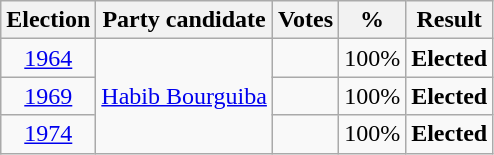<table class=wikitable style=text-align:center>
<tr>
<th>Election</th>
<th>Party candidate</th>
<th>Votes</th>
<th>%</th>
<th>Result</th>
</tr>
<tr>
<td><a href='#'>1964</a></td>
<td rowspan=3><a href='#'>Habib Bourguiba</a></td>
<td></td>
<td>100%</td>
<td><strong>Elected</strong> </td>
</tr>
<tr>
<td><a href='#'>1969</a></td>
<td></td>
<td>100%</td>
<td><strong>Elected</strong> </td>
</tr>
<tr>
<td><a href='#'>1974</a></td>
<td></td>
<td>100%</td>
<td><strong>Elected</strong> </td>
</tr>
</table>
